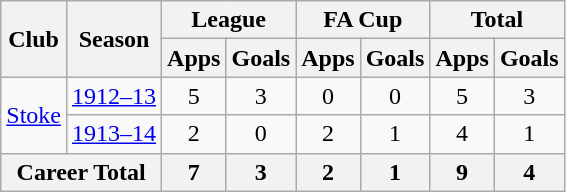<table class="wikitable" style="text-align: center;">
<tr>
<th rowspan="2">Club</th>
<th rowspan="2">Season</th>
<th colspan="2">League</th>
<th colspan="2">FA Cup</th>
<th colspan="2">Total</th>
</tr>
<tr>
<th>Apps</th>
<th>Goals</th>
<th>Apps</th>
<th>Goals</th>
<th>Apps</th>
<th>Goals</th>
</tr>
<tr>
<td rowspan="2"><a href='#'>Stoke</a></td>
<td><a href='#'>1912–13</a></td>
<td>5</td>
<td>3</td>
<td>0</td>
<td>0</td>
<td>5</td>
<td>3</td>
</tr>
<tr>
<td><a href='#'>1913–14</a></td>
<td>2</td>
<td>0</td>
<td>2</td>
<td>1</td>
<td>4</td>
<td>1</td>
</tr>
<tr>
<th colspan="2">Career Total</th>
<th>7</th>
<th>3</th>
<th>2</th>
<th>1</th>
<th>9</th>
<th>4</th>
</tr>
</table>
